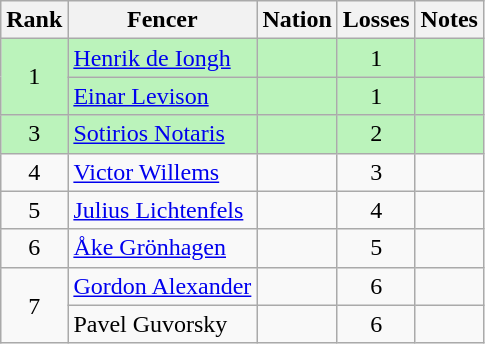<table class="wikitable sortable" style="text-align:center">
<tr>
<th>Rank</th>
<th>Fencer</th>
<th>Nation</th>
<th>Losses</th>
<th>Notes</th>
</tr>
<tr bgcolor=bbf3bb>
<td rowspan=2>1</td>
<td align=left><a href='#'>Henrik de Iongh</a></td>
<td align=left></td>
<td>1</td>
<td></td>
</tr>
<tr bgcolor=bbf3bb>
<td align=left><a href='#'>Einar Levison</a></td>
<td align=left></td>
<td>1</td>
<td></td>
</tr>
<tr bgcolor=bbf3bb>
<td>3</td>
<td align=left><a href='#'>Sotirios Notaris</a></td>
<td align=left></td>
<td>2</td>
<td></td>
</tr>
<tr>
<td>4</td>
<td align=left><a href='#'>Victor Willems</a></td>
<td align=left></td>
<td>3</td>
<td></td>
</tr>
<tr>
<td>5</td>
<td align=left><a href='#'>Julius Lichtenfels</a></td>
<td align=left></td>
<td>4</td>
<td></td>
</tr>
<tr>
<td>6</td>
<td align=left><a href='#'>Åke Grönhagen</a></td>
<td align=left></td>
<td>5</td>
<td></td>
</tr>
<tr>
<td rowspan=2>7</td>
<td align=left><a href='#'>Gordon Alexander</a></td>
<td align=left></td>
<td>6</td>
<td></td>
</tr>
<tr>
<td align=left>Pavel Guvorsky</td>
<td align=left></td>
<td>6</td>
<td></td>
</tr>
</table>
